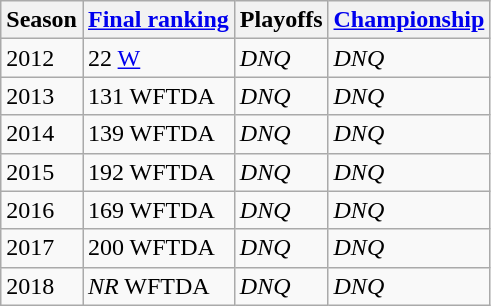<table class="wikitable sortable">
<tr>
<th>Season</th>
<th><a href='#'>Final ranking</a></th>
<th>Playoffs</th>
<th><a href='#'>Championship</a></th>
</tr>
<tr>
<td>2012</td>
<td>22 <a href='#'>W</a></td>
<td><em>DNQ</em></td>
<td><em>DNQ</em></td>
</tr>
<tr>
<td>2013</td>
<td>131 WFTDA</td>
<td><em>DNQ</em></td>
<td><em>DNQ</em></td>
</tr>
<tr>
<td>2014</td>
<td>139 WFTDA</td>
<td><em>DNQ</em></td>
<td><em>DNQ</em></td>
</tr>
<tr>
<td>2015</td>
<td>192 WFTDA</td>
<td><em>DNQ</em></td>
<td><em>DNQ</em></td>
</tr>
<tr>
<td>2016</td>
<td>169 WFTDA</td>
<td><em>DNQ</em></td>
<td><em>DNQ</em></td>
</tr>
<tr>
<td>2017</td>
<td>200 WFTDA</td>
<td><em>DNQ</em></td>
<td><em>DNQ</em></td>
</tr>
<tr>
<td>2018</td>
<td><em>NR</em> WFTDA</td>
<td><em>DNQ</em></td>
<td><em>DNQ</em></td>
</tr>
</table>
